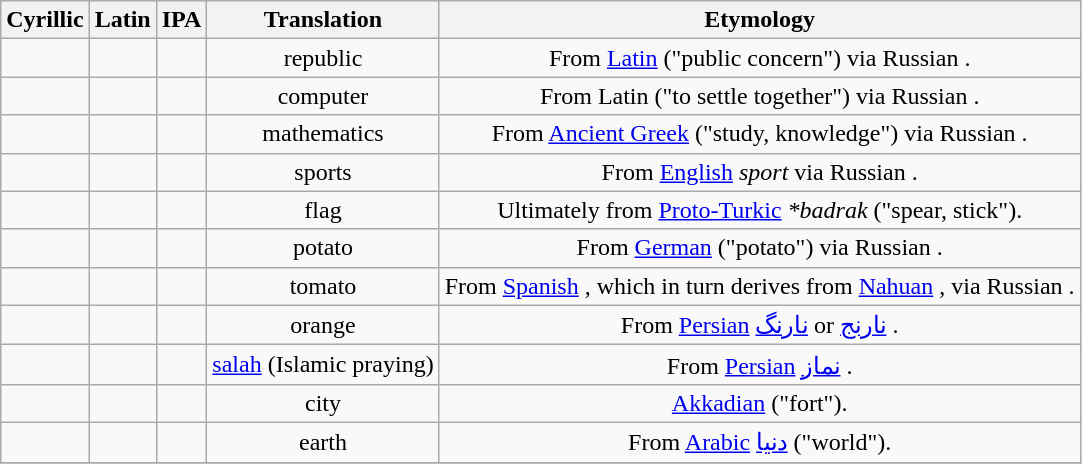<table class="wikitable" style="text-align: center;">
<tr>
<th>Cyrillic</th>
<th>Latin</th>
<th>IPA</th>
<th>Translation</th>
<th>Etymology</th>
</tr>
<tr>
<td></td>
<td></td>
<td></td>
<td>republic</td>
<td>From <a href='#'>Latin</a>  ("public concern") via Russian .</td>
</tr>
<tr>
<td></td>
<td></td>
<td></td>
<td>computer</td>
<td>From Latin  ("to settle together") via Russian .</td>
</tr>
<tr>
<td></td>
<td></td>
<td></td>
<td>mathematics</td>
<td>From <a href='#'>Ancient Greek</a>   ("study, knowledge") via Russian .</td>
</tr>
<tr>
<td></td>
<td></td>
<td></td>
<td>sports</td>
<td>From <a href='#'>English</a> <em>sport</em> via Russian .</td>
</tr>
<tr>
<td></td>
<td></td>
<td></td>
<td>flag</td>
<td>Ultimately from <a href='#'>Proto-Turkic</a> <em>*badrak</em> ("spear, stick").</td>
</tr>
<tr>
<td></td>
<td></td>
<td></td>
<td>potato</td>
<td>From <a href='#'>German</a>  ("potato") via Russian .</td>
</tr>
<tr>
<td></td>
<td></td>
<td></td>
<td>tomato</td>
<td>From <a href='#'>Spanish</a> , which in turn derives from <a href='#'>Nahuan</a> , via Russian .</td>
</tr>
<tr>
<td></td>
<td></td>
<td></td>
<td>orange</td>
<td>From <a href='#'>Persian</a> <a href='#'>نارنگ</a>  or <a href='#'>نارنج</a> .</td>
</tr>
<tr>
<td></td>
<td></td>
<td></td>
<td><a href='#'>salah</a> (Islamic praying)</td>
<td>From <a href='#'>Persian</a> <a href='#'>نماز</a> .</td>
</tr>
<tr>
<td></td>
<td></td>
<td></td>
<td>city</td>
<td><a href='#'>Akkadian</a>  ("fort").</td>
</tr>
<tr>
<td></td>
<td></td>
<td></td>
<td>earth</td>
<td>From <a href='#'>Arabic</a> <a href='#'>دنيا</a>  ("world").</td>
</tr>
<tr>
</tr>
</table>
